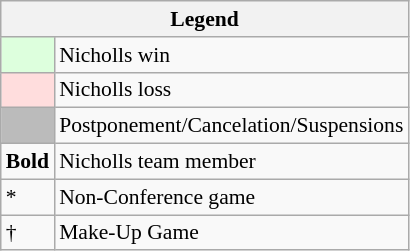<table class="wikitable" style="font-size:90%">
<tr>
<th colspan="2">Legend</th>
</tr>
<tr>
<td bgcolor="#ddffdd"> </td>
<td>Nicholls win</td>
</tr>
<tr>
<td bgcolor="#ffdddd"> </td>
<td>Nicholls loss</td>
</tr>
<tr>
<td bgcolor="#bbbbbb"> </td>
<td>Postponement/Cancelation/Suspensions</td>
</tr>
<tr>
<td><strong>Bold</strong></td>
<td>Nicholls team member</td>
</tr>
<tr>
<td>*</td>
<td>Non-Conference game</td>
</tr>
<tr>
<td>†</td>
<td>Make-Up Game</td>
</tr>
</table>
